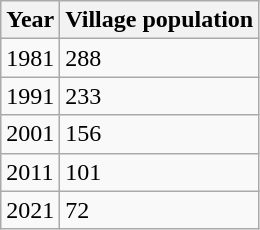<table class="wikitable">
<tr>
<th>Year</th>
<th>Village population</th>
</tr>
<tr>
<td>1981</td>
<td>288</td>
</tr>
<tr>
<td>1991</td>
<td>233</td>
</tr>
<tr>
<td>2001</td>
<td>156</td>
</tr>
<tr>
<td>2011</td>
<td>101</td>
</tr>
<tr>
<td>2021</td>
<td>72</td>
</tr>
</table>
